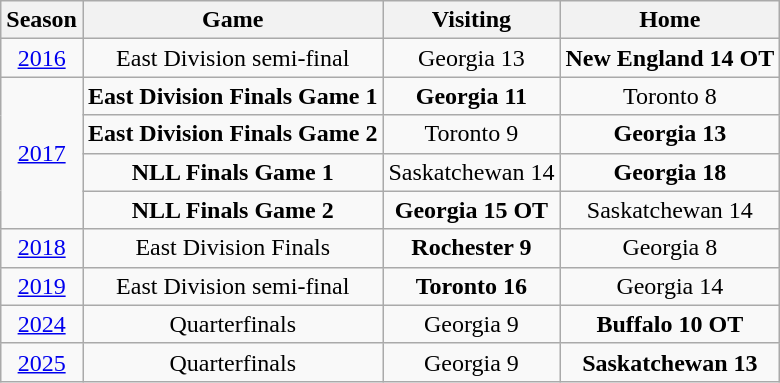<table class="wikitable">
<tr>
<th>Season</th>
<th>Game</th>
<th>Visiting</th>
<th>Home</th>
</tr>
<tr align=center>
<td><a href='#'>2016</a></td>
<td>East Division semi-final</td>
<td>Georgia 13</td>
<td><strong>New England 14 OT</strong></td>
</tr>
<tr align=center>
<td rowspan="4"><a href='#'>2017</a></td>
<td><strong>East Division Finals Game 1</strong></td>
<td><strong>Georgia 11</strong></td>
<td>Toronto 8</td>
</tr>
<tr align=center>
<td><strong>East Division Finals Game 2</strong></td>
<td>Toronto 9</td>
<td><strong>Georgia 13</strong></td>
</tr>
<tr align=center>
<td><strong>NLL Finals Game 1</strong></td>
<td>Saskatchewan 14</td>
<td><strong>Georgia 18</strong></td>
</tr>
<tr align=center>
<td><strong>NLL Finals Game 2</strong></td>
<td><strong>Georgia 15 OT</strong></td>
<td>Saskatchewan 14</td>
</tr>
<tr align=center>
<td><a href='#'>2018</a></td>
<td>East Division Finals</td>
<td><strong>Rochester 9</strong></td>
<td>Georgia 8</td>
</tr>
<tr align=center>
<td><a href='#'>2019</a></td>
<td>East Division semi-final</td>
<td><strong>Toronto 16</strong></td>
<td>Georgia 14</td>
</tr>
<tr align=center>
<td><a href='#'>2024</a></td>
<td>Quarterfinals</td>
<td>Georgia 9</td>
<td><strong>Buffalo 10 OT</strong></td>
</tr>
<tr align=center>
<td><a href='#'>2025</a></td>
<td>Quarterfinals</td>
<td>Georgia 9</td>
<td><strong>Saskatchewan 13</strong></td>
</tr>
</table>
